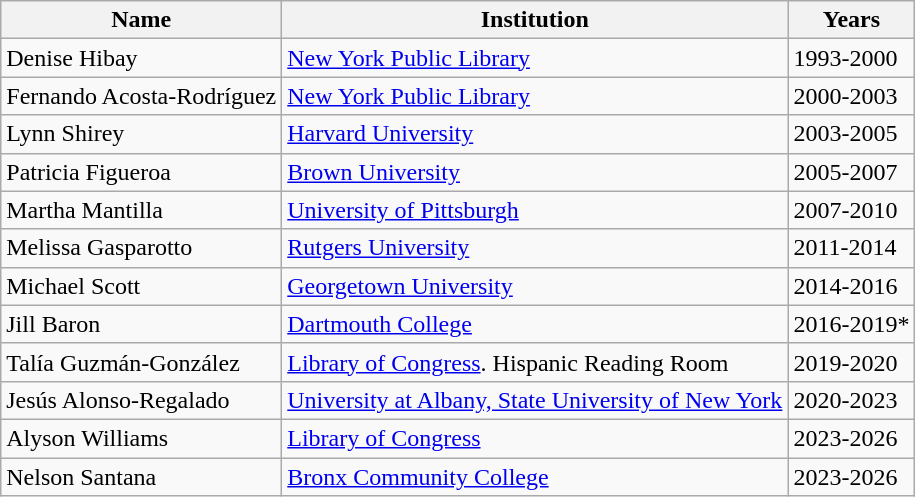<table class="wikitable">
<tr>
<th>Name</th>
<th>Institution</th>
<th>Years</th>
</tr>
<tr>
<td>Denise Hibay</td>
<td><a href='#'>New York Public Library</a></td>
<td>1993-2000</td>
</tr>
<tr>
<td>Fernando Acosta-Rodríguez</td>
<td><a href='#'>New York Public Library</a></td>
<td>2000-2003</td>
</tr>
<tr>
<td>Lynn Shirey</td>
<td><a href='#'>Harvard University</a></td>
<td>2003-2005</td>
</tr>
<tr>
<td>Patricia Figueroa</td>
<td><a href='#'>Brown University</a></td>
<td>2005-2007</td>
</tr>
<tr>
<td>Martha Mantilla</td>
<td><a href='#'>University of Pittsburgh</a></td>
<td>2007-2010</td>
</tr>
<tr>
<td>Melissa Gasparotto</td>
<td><a href='#'>Rutgers University</a></td>
<td>2011-2014</td>
</tr>
<tr>
<td>Michael Scott</td>
<td><a href='#'>Georgetown University</a></td>
<td>2014-2016</td>
</tr>
<tr>
<td>Jill Baron</td>
<td><a href='#'>Dartmouth College</a></td>
<td>2016-2019*</td>
</tr>
<tr>
<td>Talía Guzmán-González</td>
<td><a href='#'>Library of Congress</a>. Hispanic Reading Room</td>
<td>2019-2020</td>
</tr>
<tr>
<td>Jesús Alonso-Regalado</td>
<td><a href='#'>University at Albany, State University of New York</a></td>
<td>2020-2023</td>
</tr>
<tr>
<td>Alyson Williams</td>
<td><a href='#'>Library of Congress</a></td>
<td>2023-2026</td>
</tr>
<tr>
<td>Nelson Santana</td>
<td><a href='#'>Bronx Community College</a></td>
<td>2023-2026</td>
</tr>
</table>
